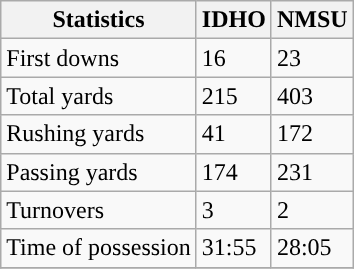<table class="wikitable" style="float: left;">
<tr>
<th>Statistics</th>
<th>IDHO</th>
<th>NMSU</th>
</tr>
<tr>
<td>First downs</td>
<td>16</td>
<td>23</td>
</tr>
<tr>
<td>Total yards</td>
<td>215</td>
<td>403</td>
</tr>
<tr>
<td>Rushing yards</td>
<td>41</td>
<td>172</td>
</tr>
<tr>
<td>Passing yards</td>
<td>174</td>
<td>231</td>
</tr>
<tr>
<td>Turnovers</td>
<td>3</td>
<td>2</td>
</tr>
<tr>
<td>Time of possession</td>
<td>31:55</td>
<td>28:05</td>
</tr>
<tr>
</tr>
</table>
